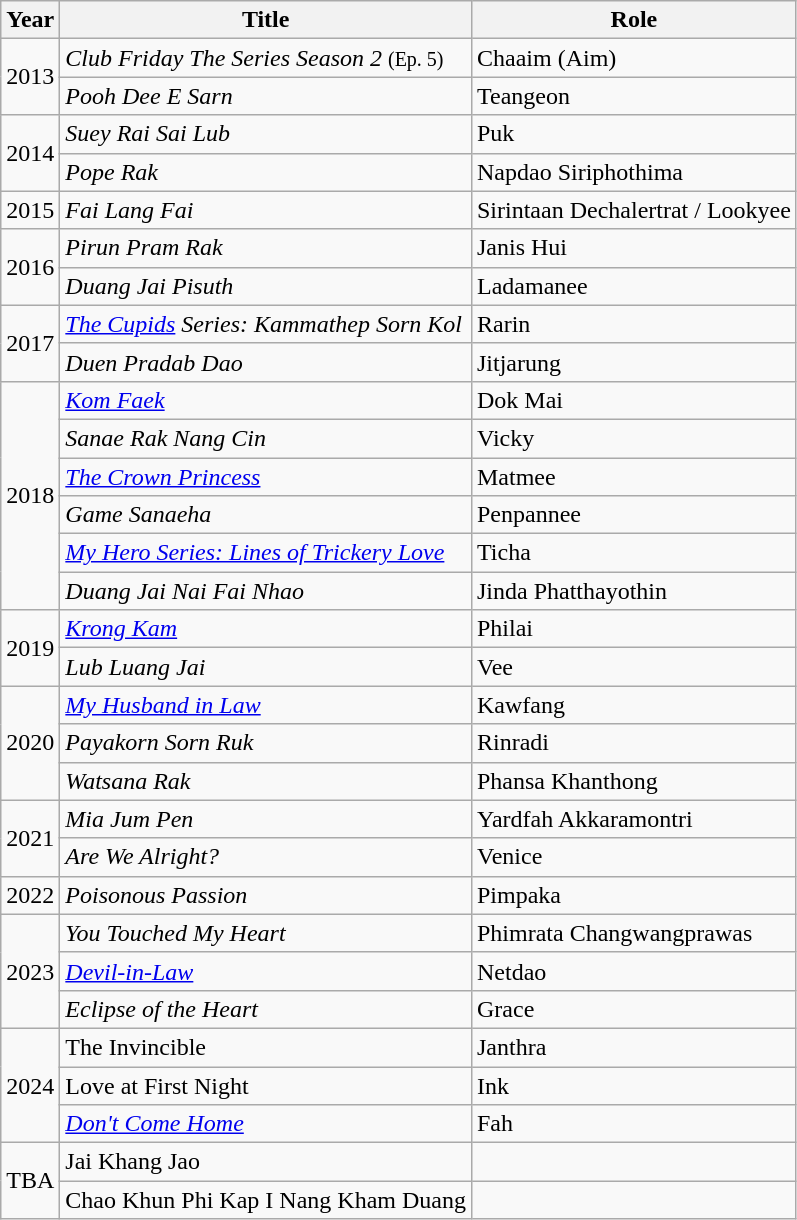<table class="wikitable">
<tr>
<th>Year</th>
<th>Title</th>
<th>Role</th>
</tr>
<tr>
<td rowspan="2">2013</td>
<td><em>Club Friday The Series Season 2</em>  <small>(Ep. 5)</small></td>
<td>Chaaim (Aim)</td>
</tr>
<tr>
<td><em>Pooh Dee E Sarn</em></td>
<td>Teangeon</td>
</tr>
<tr>
<td rowspan="2">2014</td>
<td><em>Suey Rai Sai Lub</em></td>
<td>Puk</td>
</tr>
<tr>
<td><em>Pope Rak</em></td>
<td>Napdao Siriphothima</td>
</tr>
<tr>
<td>2015</td>
<td><em>Fai Lang Fai</em></td>
<td>Sirintaan Dechalertrat / Lookyee</td>
</tr>
<tr>
<td rowspan="2">2016</td>
<td><em>Pirun Pram Rak</em></td>
<td>Janis Hui</td>
</tr>
<tr>
<td><em>Duang Jai Pisuth</em></td>
<td>Ladamanee</td>
</tr>
<tr>
<td rowspan="2">2017</td>
<td><em><a href='#'>The Cupids</a> Series: Kammathep Sorn Kol</em></td>
<td>Rarin</td>
</tr>
<tr>
<td><em>Duen Pradab Dao</em></td>
<td>Jitjarung</td>
</tr>
<tr>
<td rowspan="6">2018</td>
<td><em><a href='#'>Kom Faek</a></em></td>
<td>Dok Mai</td>
</tr>
<tr>
<td><em>Sanae Rak Nang Cin</em></td>
<td>Vicky</td>
</tr>
<tr>
<td><em><a href='#'>The Crown Princess</a></em></td>
<td>Matmee</td>
</tr>
<tr>
<td><em>Game Sanaeha</em></td>
<td>Penpannee</td>
</tr>
<tr>
<td><em> <a href='#'>My Hero Series: Lines of Trickery Love</a></em></td>
<td>Ticha</td>
</tr>
<tr>
<td><em>Duang Jai Nai Fai Nhao</em></td>
<td>Jinda Phatthayothin</td>
</tr>
<tr>
<td rowspan="2">2019</td>
<td><em> <a href='#'>Krong Kam</a></em></td>
<td>Philai</td>
</tr>
<tr>
<td><em>Lub Luang Jai</em></td>
<td>Vee</td>
</tr>
<tr>
<td rowspan="3">2020</td>
<td><em><a href='#'>My Husband in Law</a> </em></td>
<td>Kawfang</td>
</tr>
<tr>
<td><em>Payakorn Sorn Ruk</em></td>
<td>Rinradi</td>
</tr>
<tr>
<td><em>Watsana Rak </em></td>
<td>Phansa Khanthong</td>
</tr>
<tr>
<td rowspan="2">2021</td>
<td><em>Mia Jum Pen</em></td>
<td>Yardfah Akkaramontri</td>
</tr>
<tr>
<td><em>Are We Alright?</em></td>
<td>Venice</td>
</tr>
<tr>
<td>2022</td>
<td><em>Poisonous Passion</em></td>
<td>Pimpaka</td>
</tr>
<tr>
<td rowspan="3">2023</td>
<td><em>You Touched My Heart</em></td>
<td>Phimrata Changwangprawas</td>
</tr>
<tr>
<td><em><a href='#'>Devil-in-Law</a></em></td>
<td>Netdao</td>
</tr>
<tr>
<td><em>Eclipse of the Heart</em></td>
<td>Grace</td>
</tr>
<tr>
<td rowspan="3">2024</td>
<td>The Invincible</td>
<td>Janthra</td>
</tr>
<tr>
<td>Love at First Night</td>
<td>Ink</td>
</tr>
<tr>
<td><em><a href='#'>Don't Come Home</a></em></td>
<td>Fah</td>
</tr>
<tr>
<td rowspan="2">TBA</td>
<td>Jai Khang Jao</td>
<td></td>
</tr>
<tr>
<td>Chao Khun Phi Kap I Nang Kham Duang</td>
<td></td>
</tr>
</table>
